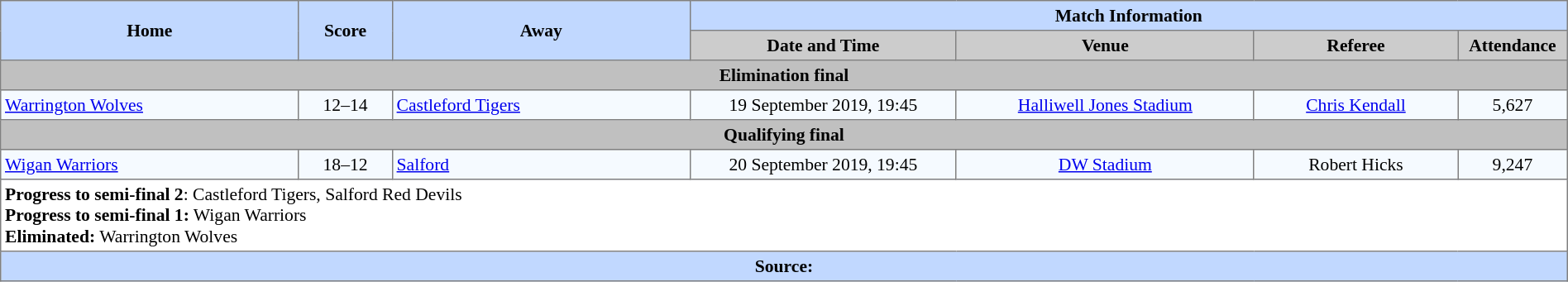<table border=1 style="border-collapse:collapse; font-size:90%; text-align:center;" cellpadding=3 cellspacing=0 width=100%>
<tr bgcolor=#C1D8FF>
<th rowspan=2 width=19%>Home</th>
<th rowspan=2 width=6%>Score</th>
<th rowspan=2 width=19%>Away</th>
<th colspan=6>Match Information</th>
</tr>
<tr bgcolor=#CCCCCC>
<th width=17%>Date and Time</th>
<th width=19%>Venue</th>
<th width=13%>Referee</th>
<th width=7%>Attendance</th>
</tr>
<tr>
<td style="background:#C0C0C0;" align=center colspan=9><strong>Elimination final</strong></td>
</tr>
<tr bgcolor=#F5FAFF>
<td align=left> <a href='#'>Warrington Wolves</a></td>
<td>12–14</td>
<td align=left> <a href='#'>Castleford Tigers</a></td>
<td>19 September 2019, 19:45</td>
<td><a href='#'>Halliwell Jones Stadium</a></td>
<td><a href='#'>Chris Kendall</a></td>
<td>5,627</td>
</tr>
<tr>
<td style="background:#C0C0C0;" align=center colspan=9><strong>Qualifying final</strong></td>
</tr>
<tr bgcolor=#F5FAFF>
<td align=left> <a href='#'>Wigan Warriors</a></td>
<td>18–12</td>
<td align=left> <a href='#'>Salford</a></td>
<td>20 September 2019, 19:45</td>
<td><a href='#'>DW Stadium</a></td>
<td>Robert Hicks</td>
<td>9,247</td>
</tr>
<tr>
<td colspan="7" align="left"><strong>Progress to semi-final 2</strong>: Castleford Tigers, Salford Red Devils <br> <strong>Progress to  semi-final 1:</strong> Wigan Warriors <br> <strong>Eliminated:</strong> Warrington Wolves</td>
</tr>
<tr bgcolor=#C1D8FF>
<th colspan=12>Source:</th>
</tr>
</table>
